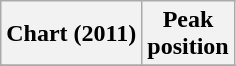<table class="wikitable sortable plainrowheaders">
<tr>
<th scope="col">Chart (2011)</th>
<th scope="col">Peak<br>position</th>
</tr>
<tr>
</tr>
</table>
